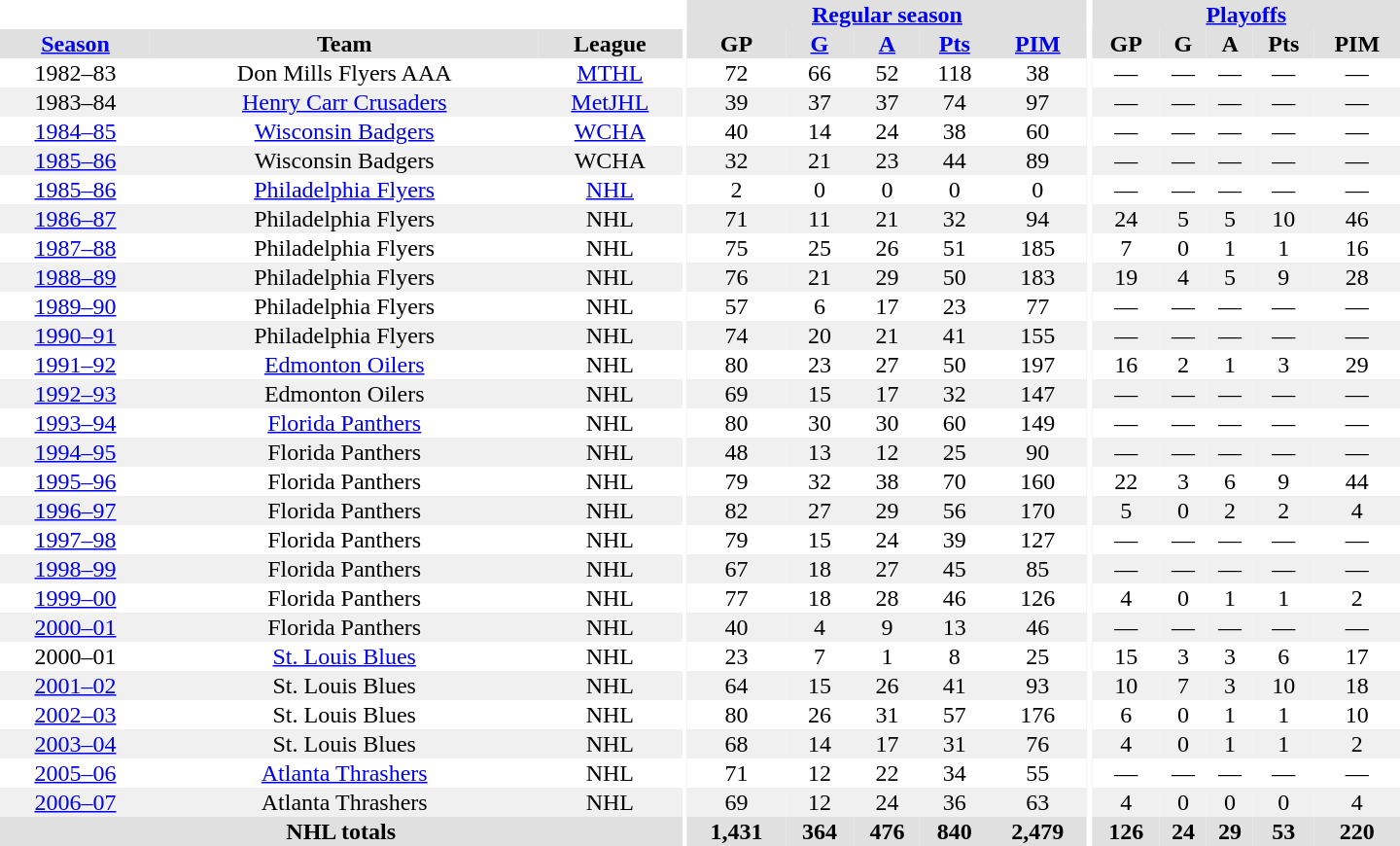<table border="0" cellpadding="1" cellspacing="0" style="text-align:center; width:60em">
<tr bgcolor="#e0e0e0">
<th colspan="3" bgcolor="#ffffff"></th>
<th rowspan="99" bgcolor="#ffffff"></th>
<th colspan="5"><a href='#'>Regular season</a></th>
<th rowspan="99" bgcolor="#ffffff"></th>
<th colspan="5"><a href='#'>Playoffs</a></th>
</tr>
<tr bgcolor="#e0e0e0">
<th><a href='#'>Season</a></th>
<th>Team</th>
<th>League</th>
<th>GP</th>
<th><a href='#'>G</a></th>
<th><a href='#'>A</a></th>
<th><a href='#'>Pts</a></th>
<th><a href='#'>PIM</a></th>
<th>GP</th>
<th>G</th>
<th>A</th>
<th>Pts</th>
<th>PIM</th>
</tr>
<tr>
<td>1982–83</td>
<td>Don Mills Flyers AAA</td>
<td><a href='#'>MTHL</a></td>
<td>72</td>
<td>66</td>
<td>52</td>
<td>118</td>
<td>38</td>
<td>—</td>
<td>—</td>
<td>—</td>
<td>—</td>
<td>—</td>
</tr>
<tr bgcolor="#f0f0f0">
<td>1983–84</td>
<td><a href='#'>Henry Carr Crusaders</a></td>
<td><a href='#'>MetJHL</a></td>
<td>39</td>
<td>37</td>
<td>37</td>
<td>74</td>
<td>97</td>
<td>—</td>
<td>—</td>
<td>—</td>
<td>—</td>
<td>—</td>
</tr>
<tr>
<td><a href='#'>1984–85</a></td>
<td><a href='#'>Wisconsin Badgers</a></td>
<td><a href='#'>WCHA</a></td>
<td>40</td>
<td>14</td>
<td>24</td>
<td>38</td>
<td>60</td>
<td>—</td>
<td>—</td>
<td>—</td>
<td>—</td>
<td>—</td>
</tr>
<tr bgcolor="#f0f0f0">
<td><a href='#'>1985–86</a></td>
<td>Wisconsin Badgers</td>
<td>WCHA</td>
<td>32</td>
<td>21</td>
<td>23</td>
<td>44</td>
<td>89</td>
<td>—</td>
<td>—</td>
<td>—</td>
<td>—</td>
<td>—</td>
</tr>
<tr>
<td><a href='#'>1985–86</a></td>
<td><a href='#'>Philadelphia Flyers</a></td>
<td><a href='#'>NHL</a></td>
<td>2</td>
<td>0</td>
<td>0</td>
<td>0</td>
<td>0</td>
<td>—</td>
<td>—</td>
<td>—</td>
<td>—</td>
<td>—</td>
</tr>
<tr bgcolor="#f0f0f0">
<td><a href='#'>1986–87</a></td>
<td>Philadelphia Flyers</td>
<td>NHL</td>
<td>71</td>
<td>11</td>
<td>21</td>
<td>32</td>
<td>94</td>
<td>24</td>
<td>5</td>
<td>5</td>
<td>10</td>
<td>46</td>
</tr>
<tr>
<td><a href='#'>1987–88</a></td>
<td>Philadelphia Flyers</td>
<td>NHL</td>
<td>75</td>
<td>25</td>
<td>26</td>
<td>51</td>
<td>185</td>
<td>7</td>
<td>0</td>
<td>1</td>
<td>1</td>
<td>16</td>
</tr>
<tr bgcolor="#f0f0f0">
<td><a href='#'>1988–89</a></td>
<td>Philadelphia Flyers</td>
<td>NHL</td>
<td>76</td>
<td>21</td>
<td>29</td>
<td>50</td>
<td>183</td>
<td>19</td>
<td>4</td>
<td>5</td>
<td>9</td>
<td>28</td>
</tr>
<tr>
<td><a href='#'>1989–90</a></td>
<td>Philadelphia Flyers</td>
<td>NHL</td>
<td>57</td>
<td>6</td>
<td>17</td>
<td>23</td>
<td>77</td>
<td>—</td>
<td>—</td>
<td>—</td>
<td>—</td>
<td>—</td>
</tr>
<tr bgcolor="#f0f0f0">
<td><a href='#'>1990–91</a></td>
<td>Philadelphia Flyers</td>
<td>NHL</td>
<td>74</td>
<td>20</td>
<td>21</td>
<td>41</td>
<td>155</td>
<td>—</td>
<td>—</td>
<td>—</td>
<td>—</td>
<td>—</td>
</tr>
<tr>
<td><a href='#'>1991–92</a></td>
<td><a href='#'>Edmonton Oilers</a></td>
<td>NHL</td>
<td>80</td>
<td>23</td>
<td>27</td>
<td>50</td>
<td>197</td>
<td>16</td>
<td>2</td>
<td>1</td>
<td>3</td>
<td>29</td>
</tr>
<tr bgcolor="#f0f0f0">
<td><a href='#'>1992–93</a></td>
<td>Edmonton Oilers</td>
<td>NHL</td>
<td>69</td>
<td>15</td>
<td>17</td>
<td>32</td>
<td>147</td>
<td>—</td>
<td>—</td>
<td>—</td>
<td>—</td>
<td>—</td>
</tr>
<tr>
<td><a href='#'>1993–94</a></td>
<td><a href='#'>Florida Panthers</a></td>
<td>NHL</td>
<td>80</td>
<td>30</td>
<td>30</td>
<td>60</td>
<td>149</td>
<td>—</td>
<td>—</td>
<td>—</td>
<td>—</td>
<td>—</td>
</tr>
<tr bgcolor="#f0f0f0">
<td><a href='#'>1994–95</a></td>
<td>Florida Panthers</td>
<td>NHL</td>
<td>48</td>
<td>13</td>
<td>12</td>
<td>25</td>
<td>90</td>
<td>—</td>
<td>—</td>
<td>—</td>
<td>—</td>
<td>—</td>
</tr>
<tr>
<td><a href='#'>1995–96</a></td>
<td>Florida Panthers</td>
<td>NHL</td>
<td>79</td>
<td>32</td>
<td>38</td>
<td>70</td>
<td>160</td>
<td>22</td>
<td>3</td>
<td>6</td>
<td>9</td>
<td>44</td>
</tr>
<tr bgcolor="#f0f0f0">
<td><a href='#'>1996–97</a></td>
<td>Florida Panthers</td>
<td>NHL</td>
<td>82</td>
<td>27</td>
<td>29</td>
<td>56</td>
<td>170</td>
<td>5</td>
<td>0</td>
<td>2</td>
<td>2</td>
<td>4</td>
</tr>
<tr>
<td><a href='#'>1997–98</a></td>
<td>Florida Panthers</td>
<td>NHL</td>
<td>79</td>
<td>15</td>
<td>24</td>
<td>39</td>
<td>127</td>
<td>—</td>
<td>—</td>
<td>—</td>
<td>—</td>
<td>—</td>
</tr>
<tr bgcolor="#f0f0f0">
<td><a href='#'>1998–99</a></td>
<td>Florida Panthers</td>
<td>NHL</td>
<td>67</td>
<td>18</td>
<td>27</td>
<td>45</td>
<td>85</td>
<td>—</td>
<td>—</td>
<td>—</td>
<td>—</td>
<td>—</td>
</tr>
<tr>
<td><a href='#'>1999–00</a></td>
<td>Florida Panthers</td>
<td>NHL</td>
<td>77</td>
<td>18</td>
<td>28</td>
<td>46</td>
<td>126</td>
<td>4</td>
<td>0</td>
<td>1</td>
<td>1</td>
<td>2</td>
</tr>
<tr bgcolor="#f0f0f0">
<td><a href='#'>2000–01</a></td>
<td>Florida Panthers</td>
<td>NHL</td>
<td>40</td>
<td>4</td>
<td>9</td>
<td>13</td>
<td>46</td>
<td>—</td>
<td>—</td>
<td>—</td>
<td>—</td>
<td>—</td>
</tr>
<tr>
<td>2000–01</td>
<td><a href='#'>St. Louis Blues</a></td>
<td>NHL</td>
<td>23</td>
<td>7</td>
<td>1</td>
<td>8</td>
<td>25</td>
<td>15</td>
<td>3</td>
<td>3</td>
<td>6</td>
<td>17</td>
</tr>
<tr bgcolor="#f0f0f0">
<td><a href='#'>2001–02</a></td>
<td>St. Louis Blues</td>
<td>NHL</td>
<td>64</td>
<td>15</td>
<td>26</td>
<td>41</td>
<td>93</td>
<td>10</td>
<td>7</td>
<td>3</td>
<td>10</td>
<td>18</td>
</tr>
<tr>
<td><a href='#'>2002–03</a></td>
<td>St. Louis Blues</td>
<td>NHL</td>
<td>80</td>
<td>26</td>
<td>31</td>
<td>57</td>
<td>176</td>
<td>6</td>
<td>0</td>
<td>1</td>
<td>1</td>
<td>10</td>
</tr>
<tr bgcolor="#f0f0f0">
<td><a href='#'>2003–04</a></td>
<td>St. Louis Blues</td>
<td>NHL</td>
<td>68</td>
<td>14</td>
<td>17</td>
<td>31</td>
<td>76</td>
<td>4</td>
<td>0</td>
<td>1</td>
<td>1</td>
<td>2</td>
</tr>
<tr>
<td><a href='#'>2005–06</a></td>
<td><a href='#'>Atlanta Thrashers</a></td>
<td>NHL</td>
<td>71</td>
<td>12</td>
<td>22</td>
<td>34</td>
<td>55</td>
<td>—</td>
<td>—</td>
<td>—</td>
<td>—</td>
<td>—</td>
</tr>
<tr bgcolor="#f0f0f0">
<td><a href='#'>2006–07</a></td>
<td>Atlanta Thrashers</td>
<td>NHL</td>
<td>69</td>
<td>12</td>
<td>24</td>
<td>36</td>
<td>63</td>
<td>4</td>
<td>0</td>
<td>0</td>
<td>0</td>
<td>4</td>
</tr>
<tr bgcolor="#e0e0e0">
<th colspan="3">NHL totals</th>
<th>1,431</th>
<th>364</th>
<th>476</th>
<th>840</th>
<th>2,479</th>
<th>126</th>
<th>24</th>
<th>29</th>
<th>53</th>
<th>220</th>
</tr>
</table>
